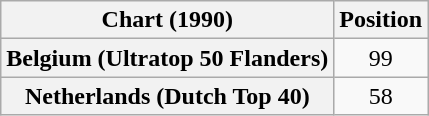<table class="wikitable sortable plainrowheaders" style="text-align:center">
<tr>
<th>Chart (1990)</th>
<th>Position</th>
</tr>
<tr>
<th scope="row">Belgium (Ultratop 50 Flanders)</th>
<td>99</td>
</tr>
<tr>
<th scope="row">Netherlands (Dutch Top 40)</th>
<td>58</td>
</tr>
</table>
